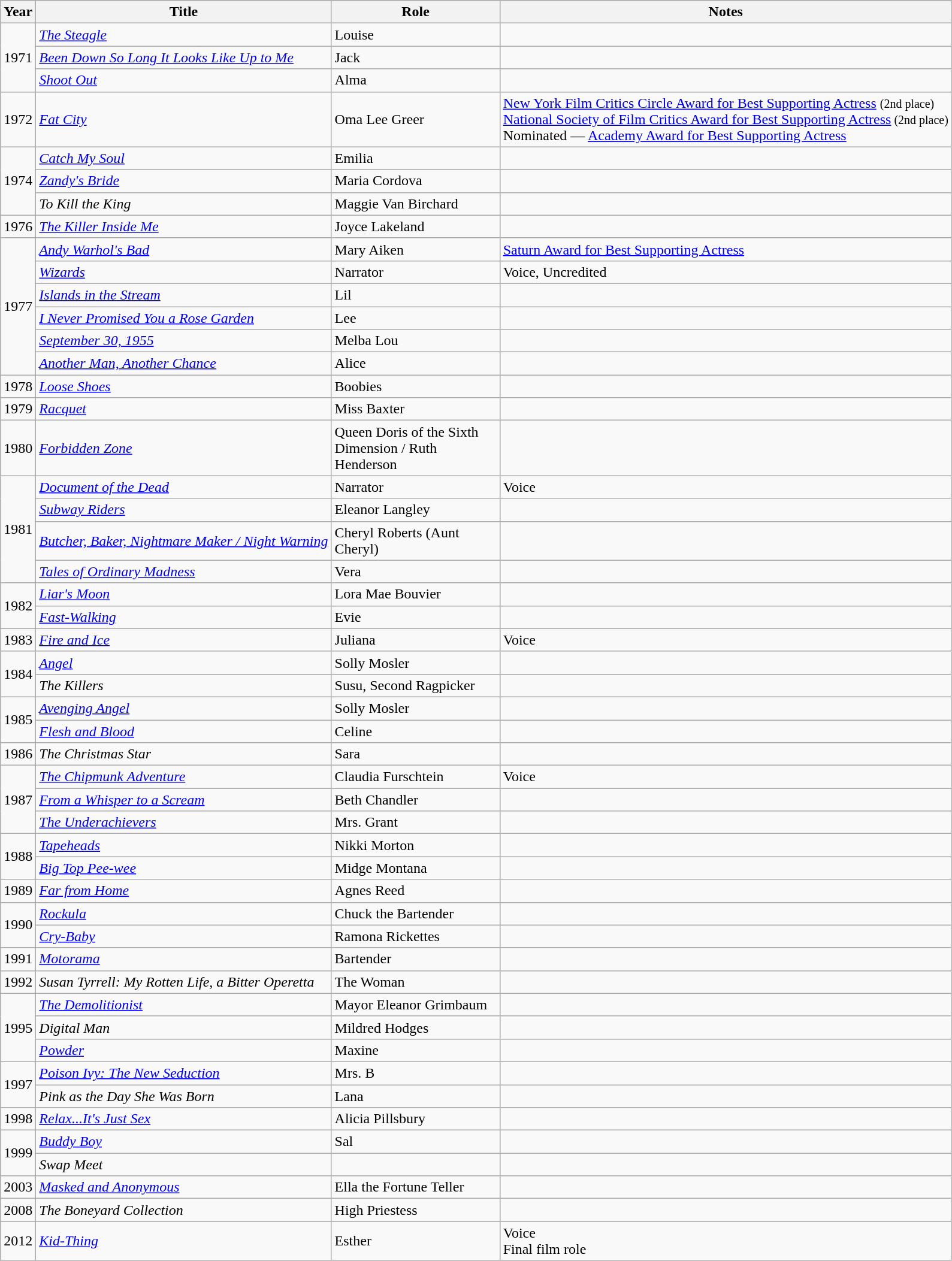<table class="wikitable sortable">
<tr>
<th style="width:20px;">Year</th>
<th>Title</th>
<th style="width:180px;">Role</th>
<th class="unsortable">Notes</th>
</tr>
<tr>
<td rowspan=3>1971</td>
<td><em><a href='#'>The Steagle</a></em></td>
<td>Louise</td>
<td></td>
</tr>
<tr>
<td><em><a href='#'>Been Down So Long It Looks Like Up to Me</a></em></td>
<td>Jack</td>
<td></td>
</tr>
<tr>
<td><em><a href='#'>Shoot Out</a></em></td>
<td>Alma</td>
<td></td>
</tr>
<tr>
<td>1972</td>
<td><em><a href='#'>Fat City</a></em></td>
<td>Oma Lee Greer</td>
<td><a href='#'>New York Film Critics Circle Award for Best Supporting Actress</a> <small>(2nd place)</small><br><a href='#'>National Society of Film Critics Award for Best Supporting Actress</a><small> (2nd place)</small><br>Nominated — <a href='#'>Academy Award for Best Supporting Actress</a></td>
</tr>
<tr>
<td rowspan=3>1974</td>
<td><em><a href='#'>Catch My Soul</a></em></td>
<td>Emilia</td>
<td></td>
</tr>
<tr>
<td><em><a href='#'>Zandy's Bride</a></em></td>
<td>Maria Cordova</td>
<td></td>
</tr>
<tr>
<td><em>To Kill the King</em></td>
<td>Maggie Van Birchard</td>
<td></td>
</tr>
<tr>
<td>1976</td>
<td><em><a href='#'>The Killer Inside Me</a></em></td>
<td>Joyce Lakeland</td>
<td></td>
</tr>
<tr>
<td rowspan=6>1977</td>
<td><em><a href='#'>Andy Warhol's Bad</a></em></td>
<td>Mary Aiken</td>
<td><a href='#'>Saturn Award for Best Supporting Actress</a></td>
</tr>
<tr>
<td><em><a href='#'>Wizards</a></em></td>
<td>Narrator</td>
<td>Voice, Uncredited</td>
</tr>
<tr>
<td><em><a href='#'>Islands in the Stream</a></em></td>
<td>Lil</td>
<td></td>
</tr>
<tr>
<td><em><a href='#'>I Never Promised You a Rose Garden</a></em></td>
<td>Lee</td>
<td></td>
</tr>
<tr>
<td><em><a href='#'>September 30, 1955</a></em></td>
<td>Melba Lou</td>
<td></td>
</tr>
<tr>
<td><em><a href='#'>Another Man, Another Chance</a></em></td>
<td>Alice</td>
<td></td>
</tr>
<tr>
<td>1978</td>
<td><em><a href='#'>Loose Shoes</a></em></td>
<td>Boobies</td>
<td></td>
</tr>
<tr>
<td>1979</td>
<td><em><a href='#'>Racquet</a></em></td>
<td>Miss Baxter</td>
<td></td>
</tr>
<tr>
<td>1980</td>
<td><em><a href='#'>Forbidden Zone</a></em></td>
<td>Queen Doris of the Sixth Dimension / Ruth Henderson</td>
<td></td>
</tr>
<tr>
<td rowspan=4>1981</td>
<td><em><a href='#'>Document of the Dead</a></em></td>
<td>Narrator</td>
<td>Voice</td>
</tr>
<tr>
<td><em><a href='#'>Subway Riders</a></em></td>
<td>Eleanor Langley</td>
<td></td>
</tr>
<tr>
<td><em><a href='#'>Butcher, Baker, Nightmare Maker / Night Warning</a></em></td>
<td>Cheryl Roberts (Aunt Cheryl)</td>
<td></td>
</tr>
<tr>
<td><em><a href='#'>Tales of Ordinary Madness</a></em></td>
<td>Vera</td>
<td></td>
</tr>
<tr>
<td rowspan=2>1982</td>
<td><em><a href='#'>Liar's Moon</a></em></td>
<td>Lora Mae Bouvier</td>
<td></td>
</tr>
<tr>
<td><em><a href='#'>Fast-Walking</a></em></td>
<td>Evie</td>
<td></td>
</tr>
<tr>
<td>1983</td>
<td><em><a href='#'>Fire and Ice</a></em></td>
<td>Juliana</td>
<td>Voice</td>
</tr>
<tr>
<td rowspan=2>1984</td>
<td><em><a href='#'>Angel</a></em></td>
<td>Solly Mosler</td>
<td></td>
</tr>
<tr>
<td><em>The Killers</em></td>
<td>Susu, Second Ragpicker</td>
<td></td>
</tr>
<tr>
<td rowspan=2>1985</td>
<td><em><a href='#'>Avenging Angel</a></em></td>
<td>Solly Mosler</td>
<td></td>
</tr>
<tr>
<td><em><a href='#'>Flesh and Blood</a></em></td>
<td>Celine</td>
<td></td>
</tr>
<tr>
<td>1986</td>
<td><em>The Christmas Star</em></td>
<td>Sara</td>
<td></td>
</tr>
<tr>
<td rowspan=3>1987</td>
<td><em><a href='#'>The Chipmunk Adventure</a></em></td>
<td>Claudia Furschtein</td>
<td>Voice</td>
</tr>
<tr>
<td><em><a href='#'>From a Whisper to a Scream</a></em></td>
<td>Beth Chandler</td>
<td></td>
</tr>
<tr>
<td><em><a href='#'>The Underachievers</a></em></td>
<td>Mrs. Grant</td>
<td></td>
</tr>
<tr>
<td rowspan=2>1988</td>
<td><em><a href='#'>Tapeheads</a></em></td>
<td>Nikki Morton</td>
<td></td>
</tr>
<tr>
<td><em><a href='#'>Big Top Pee-wee</a></em></td>
<td>Midge Montana</td>
<td></td>
</tr>
<tr>
<td>1989</td>
<td><em><a href='#'>Far from Home</a></em></td>
<td>Agnes Reed</td>
<td></td>
</tr>
<tr>
<td rowspan=2>1990</td>
<td><em><a href='#'>Rockula</a></em></td>
<td>Chuck the Bartender</td>
<td></td>
</tr>
<tr>
<td><em><a href='#'>Cry-Baby</a></em></td>
<td>Ramona Rickettes</td>
<td></td>
</tr>
<tr>
<td>1991</td>
<td><em><a href='#'>Motorama</a></em></td>
<td>Bartender</td>
<td></td>
</tr>
<tr>
<td>1992</td>
<td><em>Susan Tyrrell: My Rotten Life, a Bitter Operetta</em></td>
<td>The Woman</td>
<td></td>
</tr>
<tr>
<td rowspan=3>1995</td>
<td><em><a href='#'>The Demolitionist</a></em></td>
<td>Mayor Eleanor Grimbaum</td>
<td></td>
</tr>
<tr>
<td><em>Digital Man</em></td>
<td>Mildred Hodges</td>
<td></td>
</tr>
<tr>
<td><em><a href='#'>Powder</a></em></td>
<td>Maxine</td>
<td></td>
</tr>
<tr>
<td rowspan=2>1997</td>
<td><em><a href='#'>Poison Ivy: The New Seduction</a></em></td>
<td>Mrs. B</td>
<td></td>
</tr>
<tr>
<td><em>Pink as the Day She Was Born</em></td>
<td>Lana</td>
<td></td>
</tr>
<tr>
<td>1998</td>
<td><em><a href='#'>Relax...It's Just Sex</a></em></td>
<td>Alicia Pillsbury</td>
<td></td>
</tr>
<tr>
<td rowspan=2>1999</td>
<td><em><a href='#'>Buddy Boy</a></em></td>
<td>Sal</td>
<td></td>
</tr>
<tr>
<td><em>Swap Meet</em></td>
<td></td>
<td></td>
</tr>
<tr>
<td>2003</td>
<td><em><a href='#'>Masked and Anonymous</a></em></td>
<td>Ella the Fortune Teller</td>
<td></td>
</tr>
<tr>
<td>2008</td>
<td><em>The Boneyard Collection</em></td>
<td>High Priestess</td>
<td></td>
</tr>
<tr>
<td>2012</td>
<td><em><a href='#'>Kid-Thing</a></em></td>
<td>Esther</td>
<td>Voice<br>Final film role</td>
</tr>
</table>
